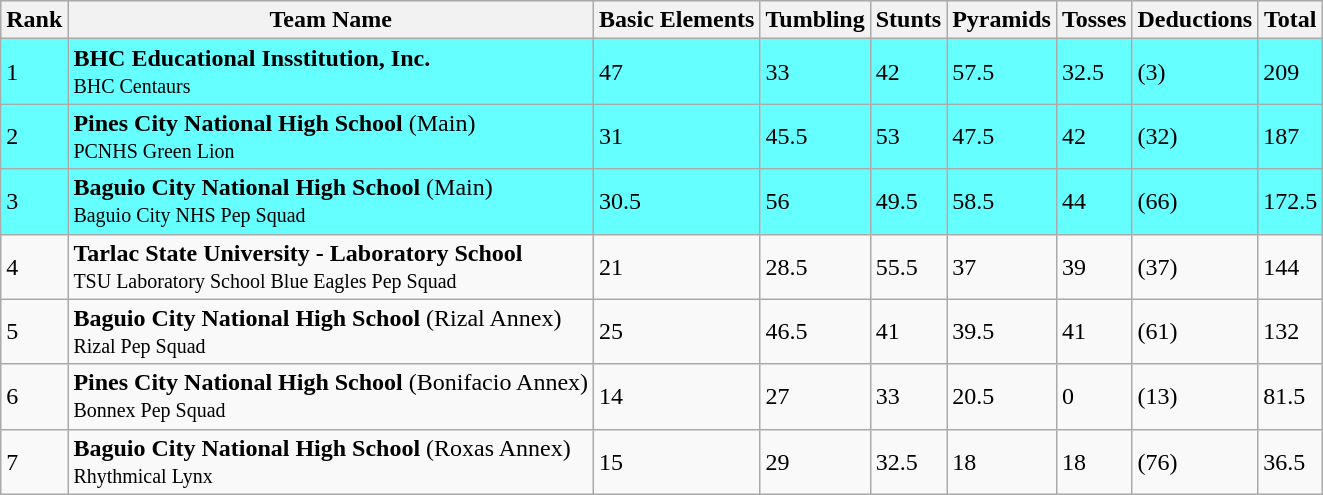<table class="wikitable" style="text align: center">
<tr bgcolor="#efefef">
<th>Rank</th>
<th>Team Name</th>
<th>Basic Elements</th>
<th>Tumbling</th>
<th>Stunts</th>
<th>Pyramids</th>
<th>Tosses</th>
<th>Deductions</th>
<th>Total</th>
</tr>
<tr bgcolor="66FFFF">
<td>1</td>
<td><strong>BHC Educational Insstitution, Inc.</strong> <br> <small> BHC Centaurs </small></td>
<td>47</td>
<td>33</td>
<td>42</td>
<td>57.5</td>
<td>32.5</td>
<td>(3)</td>
<td>209</td>
</tr>
<tr bgcolor="66FFFF">
<td>2</td>
<td><strong>Pines City National High School</strong> (Main) <br> <small> PCNHS Green Lion </small></td>
<td>31</td>
<td>45.5</td>
<td>53</td>
<td>47.5</td>
<td>42</td>
<td>(32)</td>
<td>187</td>
</tr>
<tr bgcolor="66FFFF">
<td>3</td>
<td><strong>Baguio City National High School</strong> (Main) <br> <small> Baguio City NHS Pep Squad </small></td>
<td>30.5</td>
<td>56</td>
<td>49.5</td>
<td>58.5</td>
<td>44</td>
<td>(66)</td>
<td>172.5</td>
</tr>
<tr>
<td>4</td>
<td><strong>Tarlac State University - Laboratory School</strong> <br> <small> TSU Laboratory School Blue Eagles Pep Squad </small></td>
<td>21</td>
<td>28.5</td>
<td>55.5</td>
<td>37</td>
<td>39</td>
<td>(37)</td>
<td>144</td>
</tr>
<tr>
<td>5</td>
<td><strong>Baguio City National High School</strong> (Rizal Annex) <br> <small> Rizal Pep Squad </small></td>
<td>25</td>
<td>46.5</td>
<td>41</td>
<td>39.5</td>
<td>41</td>
<td>(61)</td>
<td>132</td>
</tr>
<tr>
<td>6</td>
<td><strong>Pines City National High School</strong> (Bonifacio Annex) <br> <small> Bonnex Pep Squad </small></td>
<td>14</td>
<td>27</td>
<td>33</td>
<td>20.5</td>
<td>0</td>
<td>(13)</td>
<td>81.5</td>
</tr>
<tr>
<td>7</td>
<td><strong>Baguio City National High School</strong> (Roxas Annex) <br> <small> Rhythmical Lynx </small></td>
<td>15</td>
<td>29</td>
<td>32.5</td>
<td>18</td>
<td>18</td>
<td>(76)</td>
<td>36.5</td>
</tr>
</table>
